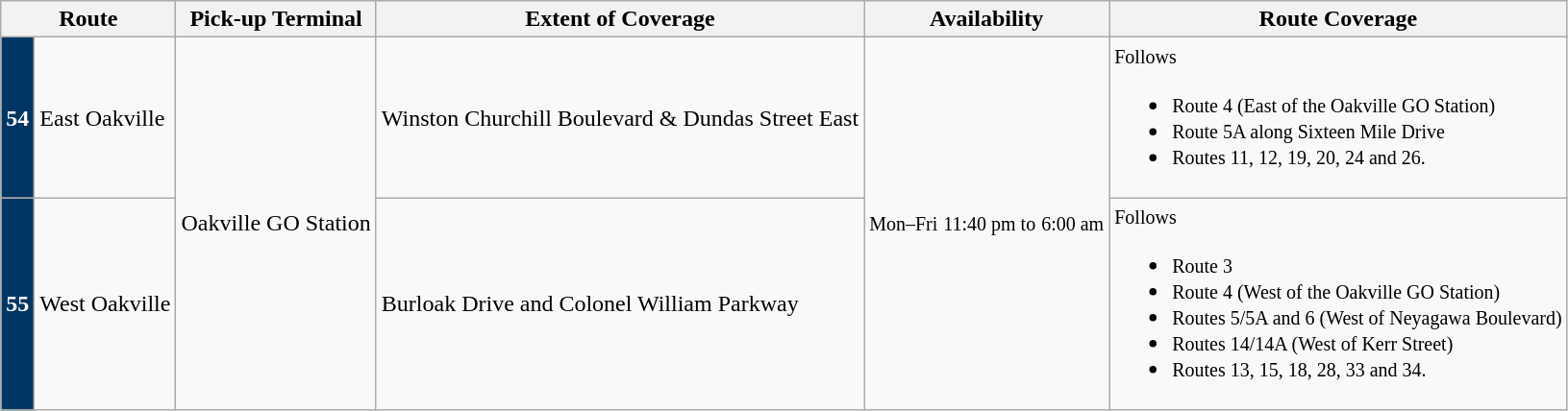<table class="wikitable sortable">
<tr>
<th colspan="2">Route</th>
<th>Pick-up Terminal</th>
<th>Extent of Coverage</th>
<th>Availability</th>
<th>Route Coverage</th>
</tr>
<tr>
<th style="background:#003664;color:white" align="center" valign="center">54</th>
<td>East Oakville</td>
<td rowspan="2">Oakville GO Station</td>
<td>Winston Churchill Boulevard & Dundas Street East</td>
<td rowspan="2"><small>Mon–Fri</small> <small>11:40 pm to</small> <small>6:00 am</small></td>
<td><small>Follows</small><br><ul><li><small>Route 4 (East of the Oakville GO Station)</small></li><li><small>Route 5A along Sixteen Mile Drive</small></li><li><small>Routes 11, 12, 19, 20, 24 and 26.</small></li></ul></td>
</tr>
<tr>
<th style="background:#003664;color:white" align="center" valign="center">55</th>
<td>West Oakville</td>
<td>Burloak Drive and Colonel William Parkway</td>
<td><small>Follows</small><br><ul><li><small>Route 3</small></li><li><small>Route 4 (West of the Oakville GO Station)</small></li><li><small>Routes 5/5A and 6 (West of Neyagawa Boulevard)</small></li><li><small>Routes 14/14A (West of Kerr Street)</small></li><li><small>Routes 13, 15, 18, 28, 33 and 34.</small></li></ul></td>
</tr>
</table>
